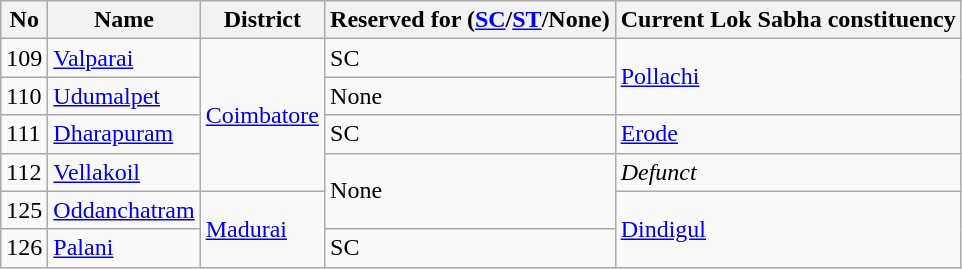<table class="wikitable">
<tr>
<th>No</th>
<th>Name</th>
<th>District</th>
<th>Reserved for (<a href='#'>SC</a>/<a href='#'>ST</a>/None)</th>
<th>Current Lok Sabha constituency</th>
</tr>
<tr>
<td>109</td>
<td><a href='#'>Valparai</a></td>
<td rowspan="4"><a href='#'>Coimbatore</a></td>
<td>SC</td>
<td rowspan="2"><a href='#'>Pollachi</a></td>
</tr>
<tr>
<td>110</td>
<td><a href='#'>Udumalpet</a></td>
<td>None</td>
</tr>
<tr>
<td>111</td>
<td><a href='#'>Dharapuram</a></td>
<td>SC</td>
<td><a href='#'>Erode</a></td>
</tr>
<tr>
<td>112</td>
<td><a href='#'>Vellakoil</a></td>
<td rowspan="2">None</td>
<td><em>Defunct</em></td>
</tr>
<tr>
<td>125</td>
<td><a href='#'>Oddanchatram</a></td>
<td rowspan="2"><a href='#'>Madurai</a></td>
<td rowspan="2"><a href='#'>Dindigul</a></td>
</tr>
<tr>
<td>126</td>
<td><a href='#'>Palani</a></td>
<td>SC</td>
</tr>
</table>
